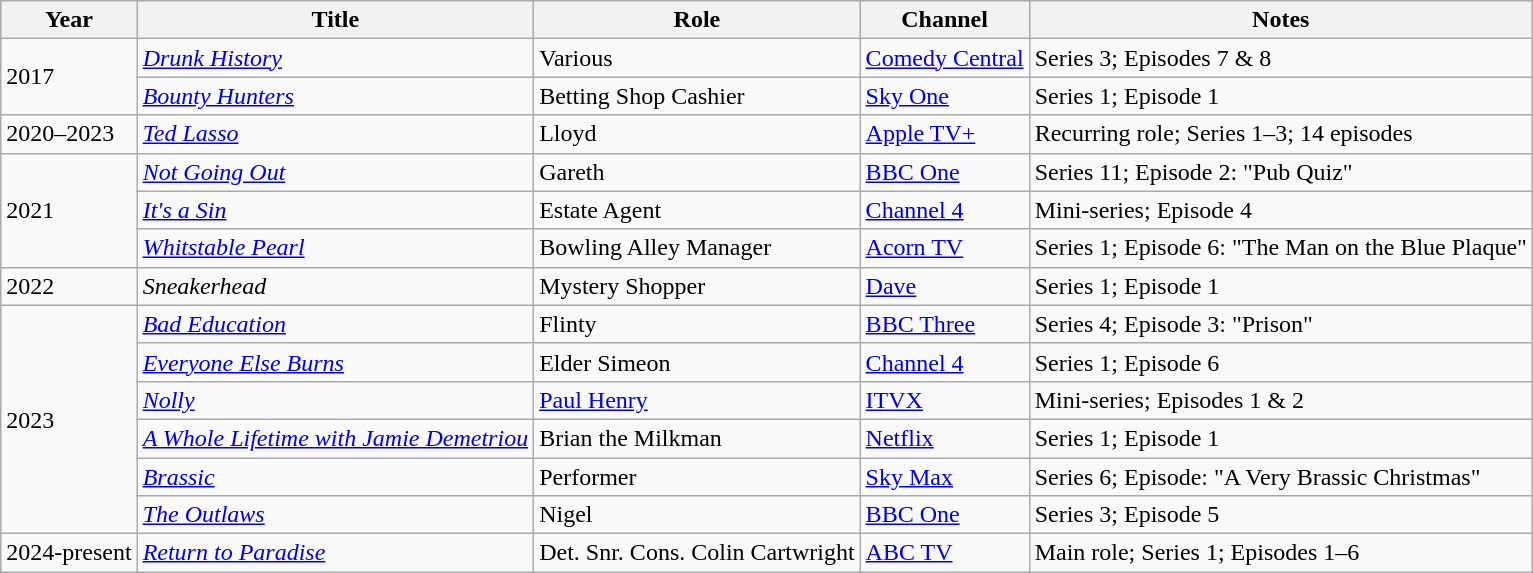<table class="wikitable sortable">
<tr>
<th>Year</th>
<th>Title</th>
<th>Role</th>
<th>Channel</th>
<th class="unsortable">Notes</th>
</tr>
<tr>
<td rowspan=2>2017</td>
<td><em><a href='#'>Drunk History</a></em></td>
<td>Various</td>
<td><a href='#'>Comedy Central</a></td>
<td>Series 3; Episodes 7 & 8</td>
</tr>
<tr>
<td><em><a href='#'>Bounty Hunters</a></em></td>
<td>Betting Shop Cashier</td>
<td><a href='#'>Sky One</a></td>
<td>Series 1; Episode 1</td>
</tr>
<tr>
<td>2020–2023</td>
<td><em><a href='#'>Ted Lasso</a></em></td>
<td>Lloyd</td>
<td><a href='#'>Apple TV+</a></td>
<td>Recurring role; Series 1–3; 14 episodes</td>
</tr>
<tr>
<td rowspan=3>2021</td>
<td><em><a href='#'>Not Going Out</a></em></td>
<td>Gareth</td>
<td><a href='#'>BBC One</a></td>
<td>Series 11; Episode 2: "Pub Quiz"</td>
</tr>
<tr>
<td><em><a href='#'>It's a Sin</a></em></td>
<td>Estate Agent</td>
<td><a href='#'>Channel 4</a></td>
<td>Mini-series; Episode 4</td>
</tr>
<tr>
<td><em><a href='#'>Whitstable Pearl</a></em></td>
<td>Bowling Alley Manager</td>
<td><a href='#'>Acorn TV</a></td>
<td>Series 1; Episode 6: "The Man on the Blue Plaque"</td>
</tr>
<tr>
<td>2022</td>
<td><em>Sneakerhead</em></td>
<td>Mystery Shopper</td>
<td><a href='#'>Dave</a></td>
<td>Series 1; Episode 1</td>
</tr>
<tr>
<td rowspan=6>2023</td>
<td><em><a href='#'>Bad Education</a></em></td>
<td>Flinty</td>
<td><a href='#'>BBC Three</a></td>
<td>Series 4; Episode 3: "Prison"</td>
</tr>
<tr>
<td><em><a href='#'>Everyone Else Burns</a></em></td>
<td>Elder Simeon</td>
<td><a href='#'>Channel 4</a></td>
<td>Series 1; Episode 6</td>
</tr>
<tr>
<td><em><a href='#'>Nolly</a></em></td>
<td><a href='#'>Paul Henry</a></td>
<td><a href='#'>ITVX</a></td>
<td>Mini-series; Episodes 1 & 2</td>
</tr>
<tr>
<td><em><a href='#'>A Whole Lifetime with Jamie Demetriou</a></em></td>
<td>Brian the Milkman</td>
<td><a href='#'>Netflix</a></td>
<td>Series 1; Episode 1</td>
</tr>
<tr>
<td><em><a href='#'>Brassic</a></em></td>
<td>Performer</td>
<td><a href='#'>Sky Max</a></td>
<td>Series 6; Episode: "A Very Brassic Christmas"</td>
</tr>
<tr>
<td><em><a href='#'>The Outlaws</a></em></td>
<td>Nigel</td>
<td><a href='#'>BBC One</a></td>
<td>Series 3; Episode 5</td>
</tr>
<tr>
<td rowspan=3>2024-present</td>
<td><em><a href='#'>Return to Paradise</a></em></td>
<td>Det. Snr. Cons. Colin Cartwright</td>
<td><a href='#'>ABC TV</a></td>
<td>Main role; Series 1; Episodes 1–6</td>
</tr>
</table>
